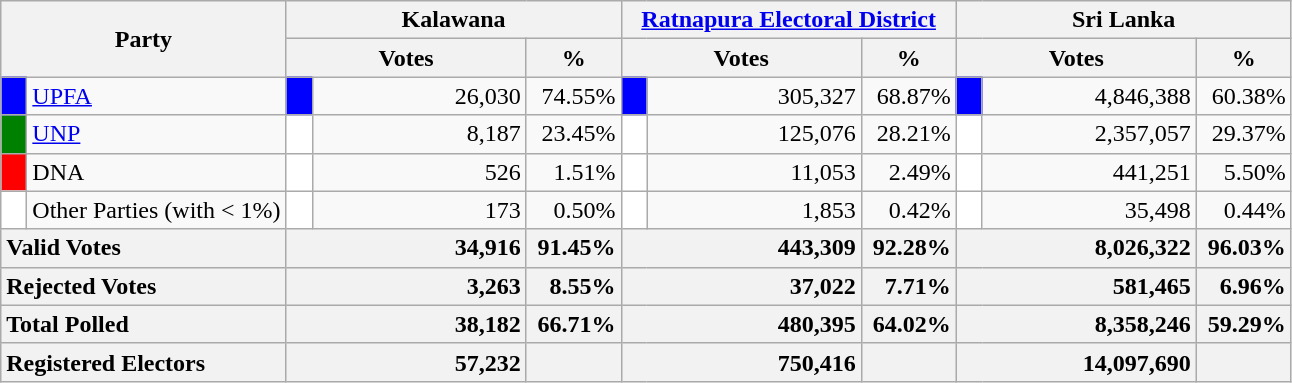<table class="wikitable">
<tr>
<th colspan="2" width="144px"rowspan="2">Party</th>
<th colspan="3" width="216px">Kalawana</th>
<th colspan="3" width="216px"><a href='#'>Ratnapura Electoral District</a></th>
<th colspan="3" width="216px">Sri Lanka</th>
</tr>
<tr>
<th colspan="2" width="144px">Votes</th>
<th>%</th>
<th colspan="2" width="144px">Votes</th>
<th>%</th>
<th colspan="2" width="144px">Votes</th>
<th>%</th>
</tr>
<tr>
<td style="background-color:blue;" width="10px"></td>
<td style="text-align:left;"><a href='#'>UPFA</a></td>
<td style="background-color:blue;" width="10px"></td>
<td style="text-align:right;">26,030</td>
<td style="text-align:right;">74.55%</td>
<td style="background-color:blue;" width="10px"></td>
<td style="text-align:right;">305,327</td>
<td style="text-align:right;">68.87%</td>
<td style="background-color:blue;" width="10px"></td>
<td style="text-align:right;">4,846,388</td>
<td style="text-align:right;">60.38%</td>
</tr>
<tr>
<td style="background-color:green;" width="10px"></td>
<td style="text-align:left;"><a href='#'>UNP</a></td>
<td style="background-color:white;" width="10px"></td>
<td style="text-align:right;">8,187</td>
<td style="text-align:right;">23.45%</td>
<td style="background-color:white;" width="10px"></td>
<td style="text-align:right;">125,076</td>
<td style="text-align:right;">28.21%</td>
<td style="background-color:white;" width="10px"></td>
<td style="text-align:right;">2,357,057</td>
<td style="text-align:right;">29.37%</td>
</tr>
<tr>
<td style="background-color:red;" width="10px"></td>
<td style="text-align:left;">DNA</td>
<td style="background-color:white;" width="10px"></td>
<td style="text-align:right;">526</td>
<td style="text-align:right;">1.51%</td>
<td style="background-color:white;" width="10px"></td>
<td style="text-align:right;">11,053</td>
<td style="text-align:right;">2.49%</td>
<td style="background-color:white;" width="10px"></td>
<td style="text-align:right;">441,251</td>
<td style="text-align:right;">5.50%</td>
</tr>
<tr>
<td style="background-color:white;" width="10px"></td>
<td style="text-align:left;">Other Parties (with < 1%)</td>
<td style="background-color:white;" width="10px"></td>
<td style="text-align:right;">173</td>
<td style="text-align:right;">0.50%</td>
<td style="background-color:white;" width="10px"></td>
<td style="text-align:right;">1,853</td>
<td style="text-align:right;">0.42%</td>
<td style="background-color:white;" width="10px"></td>
<td style="text-align:right;">35,498</td>
<td style="text-align:right;">0.44%</td>
</tr>
<tr>
<th colspan="2" width="144px"style="text-align:left;">Valid Votes</th>
<th style="text-align:right;"colspan="2" width="144px">34,916</th>
<th style="text-align:right;">91.45%</th>
<th style="text-align:right;"colspan="2" width="144px">443,309</th>
<th style="text-align:right;">92.28%</th>
<th style="text-align:right;"colspan="2" width="144px">8,026,322</th>
<th style="text-align:right;">96.03%</th>
</tr>
<tr>
<th colspan="2" width="144px"style="text-align:left;">Rejected Votes</th>
<th style="text-align:right;"colspan="2" width="144px">3,263</th>
<th style="text-align:right;">8.55%</th>
<th style="text-align:right;"colspan="2" width="144px">37,022</th>
<th style="text-align:right;">7.71%</th>
<th style="text-align:right;"colspan="2" width="144px">581,465</th>
<th style="text-align:right;">6.96%</th>
</tr>
<tr>
<th colspan="2" width="144px"style="text-align:left;">Total Polled</th>
<th style="text-align:right;"colspan="2" width="144px">38,182</th>
<th style="text-align:right;">66.71%</th>
<th style="text-align:right;"colspan="2" width="144px">480,395</th>
<th style="text-align:right;">64.02%</th>
<th style="text-align:right;"colspan="2" width="144px">8,358,246</th>
<th style="text-align:right;">59.29%</th>
</tr>
<tr>
<th colspan="2" width="144px"style="text-align:left;">Registered Electors</th>
<th style="text-align:right;"colspan="2" width="144px">57,232</th>
<th></th>
<th style="text-align:right;"colspan="2" width="144px">750,416</th>
<th></th>
<th style="text-align:right;"colspan="2" width="144px">14,097,690</th>
<th></th>
</tr>
</table>
